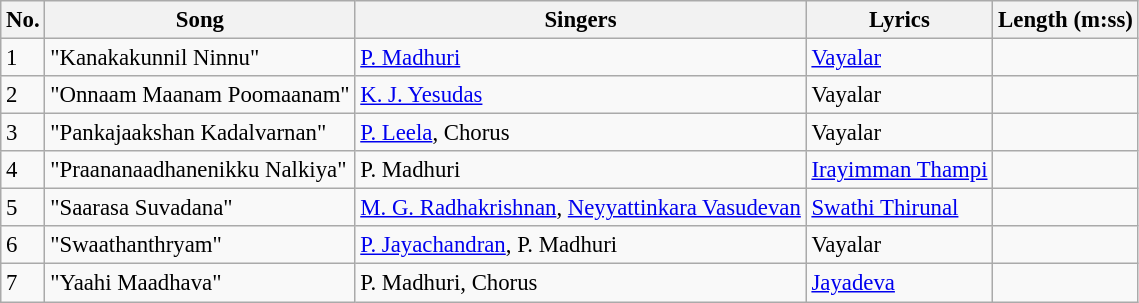<table class="wikitable" style="font-size:95%;">
<tr>
<th>No.</th>
<th>Song</th>
<th>Singers</th>
<th>Lyrics</th>
<th>Length (m:ss)</th>
</tr>
<tr>
<td>1</td>
<td>"Kanakakunnil Ninnu"</td>
<td><a href='#'>P. Madhuri</a></td>
<td><a href='#'>Vayalar</a></td>
<td></td>
</tr>
<tr>
<td>2</td>
<td>"Onnaam Maanam Poomaanam"</td>
<td><a href='#'>K. J. Yesudas</a></td>
<td>Vayalar</td>
<td></td>
</tr>
<tr>
<td>3</td>
<td>"Pankajaakshan Kadalvarnan"</td>
<td><a href='#'>P. Leela</a>, Chorus</td>
<td>Vayalar</td>
<td></td>
</tr>
<tr>
<td>4</td>
<td>"Praananaadhanenikku Nalkiya"</td>
<td>P. Madhuri</td>
<td><a href='#'>Irayimman Thampi</a></td>
<td></td>
</tr>
<tr>
<td>5</td>
<td>"Saarasa Suvadana"</td>
<td><a href='#'>M. G. Radhakrishnan</a>, <a href='#'>Neyyattinkara Vasudevan</a></td>
<td><a href='#'>Swathi Thirunal</a></td>
<td></td>
</tr>
<tr>
<td>6</td>
<td>"Swaathanthryam"</td>
<td><a href='#'>P. Jayachandran</a>, P. Madhuri</td>
<td>Vayalar</td>
<td></td>
</tr>
<tr>
<td>7</td>
<td>"Yaahi Maadhava"</td>
<td>P. Madhuri, Chorus</td>
<td><a href='#'>Jayadeva</a></td>
<td></td>
</tr>
</table>
